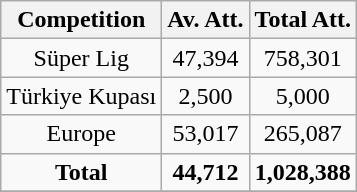<table class="wikitable" style="text-align: center">
<tr>
<th>Competition</th>
<th>Av. Att.</th>
<th>Total Att.</th>
</tr>
<tr>
<td>Süper Lig</td>
<td>47,394</td>
<td>758,301</td>
</tr>
<tr>
<td>Türkiye Kupası</td>
<td>2,500</td>
<td>5,000</td>
</tr>
<tr>
<td>Europe</td>
<td>53,017</td>
<td>265,087</td>
</tr>
<tr>
<td><strong>Total</strong></td>
<td><strong>44,712</strong></td>
<td><strong>1,028,388</strong></td>
</tr>
<tr>
</tr>
</table>
